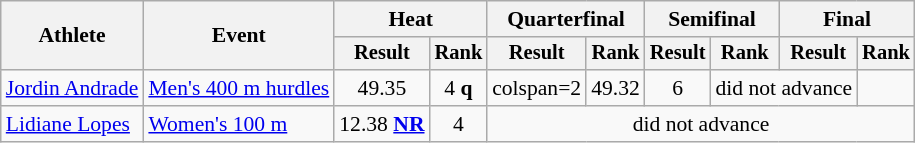<table class="wikitable" style="font-size:90%">
<tr>
<th rowspan="2">Athlete</th>
<th rowspan="2">Event</th>
<th colspan="2">Heat</th>
<th colspan="2">Quarterfinal</th>
<th colspan="2">Semifinal</th>
<th colspan="2">Final</th>
</tr>
<tr style="font-size:95%">
<th>Result</th>
<th>Rank</th>
<th>Result</th>
<th>Rank</th>
<th>Result</th>
<th>Rank</th>
<th>Result</th>
<th>Rank</th>
</tr>
<tr align=center>
<td align=left><a href='#'>Jordin Andrade</a></td>
<td align=left><a href='#'>Men's 400 m hurdles</a></td>
<td>49.35</td>
<td>4 <strong>q</strong></td>
<td>colspan=2 </td>
<td>49.32</td>
<td>6</td>
<td colspan=2>did not advance</td>
</tr>
<tr align=center>
<td align=left><a href='#'>Lidiane Lopes</a></td>
<td align=left><a href='#'>Women's 100 m</a></td>
<td>12.38 <strong><a href='#'>NR</a></strong></td>
<td>4</td>
<td colspan=6>did not advance</td>
</tr>
</table>
